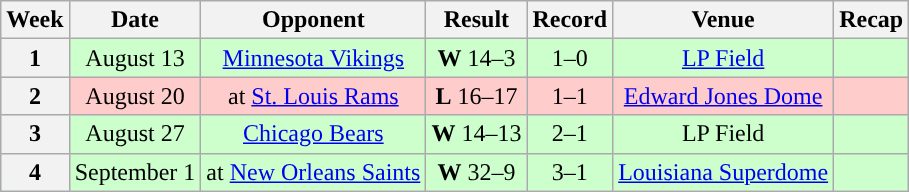<table class="wikitable" style="text-align:center">
<tr>
<th>Week</th>
<th>Date</th>
<th>Opponent</th>
<th>Result</th>
<th>Record</th>
<th>Venue</th>
<th>Recap</th>
</tr>
<tr style="background:#cfc">
<th>1</th>
<td style="text-align:center;">August 13</td>
<td style="text-align:center;"><a href='#'>Minnesota Vikings</a></td>
<td style="text-align:center;"><strong>W</strong> 14–3</td>
<td style="text-align:center;">1–0</td>
<td style="text-align:center;"><a href='#'>LP Field</a></td>
<td style="text-align:center;"></td>
</tr>
<tr style="background:#fcc">
<th>2</th>
<td style="text-align:center;">August 20</td>
<td style="text-align:center;">at <a href='#'>St. Louis Rams</a></td>
<td style="text-align:center;"><strong>L</strong> 16–17</td>
<td style="text-align:center;">1–1</td>
<td style="text-align:center;"><a href='#'>Edward Jones Dome</a></td>
<td style="text-align:center;"></td>
</tr>
<tr style="background:#cfc">
<th>3</th>
<td style="text-align:center;">August 27</td>
<td style="text-align:center;"><a href='#'>Chicago Bears</a></td>
<td style="text-align:center;"><strong>W</strong> 14–13</td>
<td style="text-align:center;">2–1</td>
<td style="text-align:center;">LP Field</td>
<td style="text-align:center;"></td>
</tr>
<tr style="background:#cfc">
<th>4</th>
<td style="text-align:center;">September 1</td>
<td style="text-align:center;">at <a href='#'>New Orleans Saints</a></td>
<td style="text-align:center;"><strong>W</strong> 32–9</td>
<td style="text-align:center;">3–1</td>
<td style="text-align:center;"><a href='#'>Louisiana Superdome</a></td>
<td style="text-align:center;"></td>
</tr>
</table>
